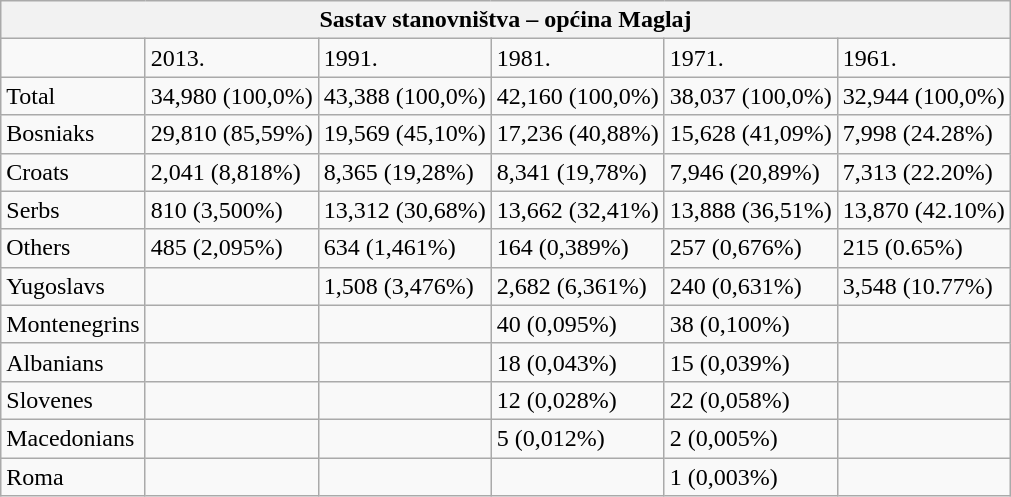<table class="wikitable">
<tr>
<th colspan="9">Sastav stanovništva – općina Maglaj</th>
</tr>
<tr>
<td></td>
<td>2013.</td>
<td>1991.</td>
<td>1981.</td>
<td>1971.</td>
<td>1961.</td>
</tr>
<tr>
<td>Total</td>
<td>34,980 (100,0%)</td>
<td>43,388 (100,0%)</td>
<td>42,160 (100,0%)</td>
<td>38,037 (100,0%)</td>
<td>32,944 (100,0%)</td>
</tr>
<tr>
<td>Bosniaks</td>
<td>29,810 (85,59%)</td>
<td>19,569 (45,10%)</td>
<td>17,236 (40,88%)</td>
<td>15,628 (41,09%)</td>
<td>7,998 (24.28%)</td>
</tr>
<tr>
<td>Croats</td>
<td>2,041 (8,818%)</td>
<td>8,365 (19,28%)</td>
<td>8,341 (19,78%)</td>
<td>7,946 (20,89%)</td>
<td>7,313 (22.20%)</td>
</tr>
<tr>
<td>Serbs</td>
<td>810 (3,500%)</td>
<td>13,312 (30,68%)</td>
<td>13,662 (32,41%)</td>
<td>13,888 (36,51%)</td>
<td>13,870  (42.10%)</td>
</tr>
<tr>
<td>Others</td>
<td>485 (2,095%)</td>
<td>634 (1,461%)</td>
<td>164 (0,389%)</td>
<td>257 (0,676%)</td>
<td>215 (0.65%)</td>
</tr>
<tr>
<td>Yugoslavs</td>
<td></td>
<td>1,508 (3,476%)</td>
<td>2,682 (6,361%)</td>
<td>240 (0,631%)</td>
<td>3,548 (10.77%)</td>
</tr>
<tr>
<td>Montenegrins</td>
<td></td>
<td></td>
<td>40 (0,095%)</td>
<td>38 (0,100%)</td>
<td></td>
</tr>
<tr>
<td>Albanians</td>
<td></td>
<td></td>
<td>18 (0,043%)</td>
<td>15 (0,039%)</td>
<td></td>
</tr>
<tr>
<td>Slovenes</td>
<td></td>
<td></td>
<td>12 (0,028%)</td>
<td>22 (0,058%)</td>
<td></td>
</tr>
<tr>
<td>Macedonians</td>
<td></td>
<td></td>
<td>5 (0,012%)</td>
<td>2 (0,005%)</td>
<td></td>
</tr>
<tr>
<td>Roma</td>
<td></td>
<td></td>
<td></td>
<td>1 (0,003%)</td>
<td></td>
</tr>
</table>
